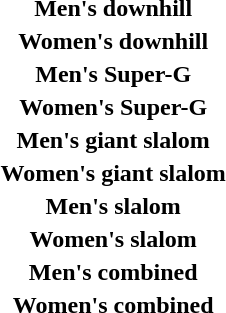<table>
<tr>
<th scope="row">Men's downhill<br></th>
<td></td>
<td></td>
<td></td>
</tr>
<tr>
<th scope="row">Women's downhill<br></th>
<td></td>
<td></td>
<td></td>
</tr>
<tr>
<th scope="row">Men's Super-G<br></th>
<td></td>
<td></td>
<td></td>
</tr>
<tr>
<th scope="row">Women's Super-G<br></th>
<td></td>
<td></td>
<td></td>
</tr>
<tr>
<th scope="row">Men's giant slalom<br></th>
<td></td>
<td></td>
<td></td>
</tr>
<tr>
<th scope="row">Women's giant slalom<br></th>
<td></td>
<td></td>
<td></td>
</tr>
<tr>
<th scope="row">Men's slalom<br></th>
<td></td>
<td></td>
<td></td>
</tr>
<tr>
<th scope="row">Women's slalom<br></th>
<td></td>
<td></td>
<td></td>
</tr>
<tr>
<th scope="row">Men's combined<br></th>
<td></td>
<td></td>
<td></td>
</tr>
<tr>
<th scope="row">Women's combined<br></th>
<td></td>
<td></td>
<td></td>
</tr>
</table>
